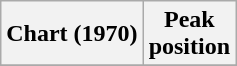<table class="wikitable sortable plainrowheaders">
<tr>
<th>Chart (1970)</th>
<th>Peak<br>position</th>
</tr>
<tr>
</tr>
</table>
